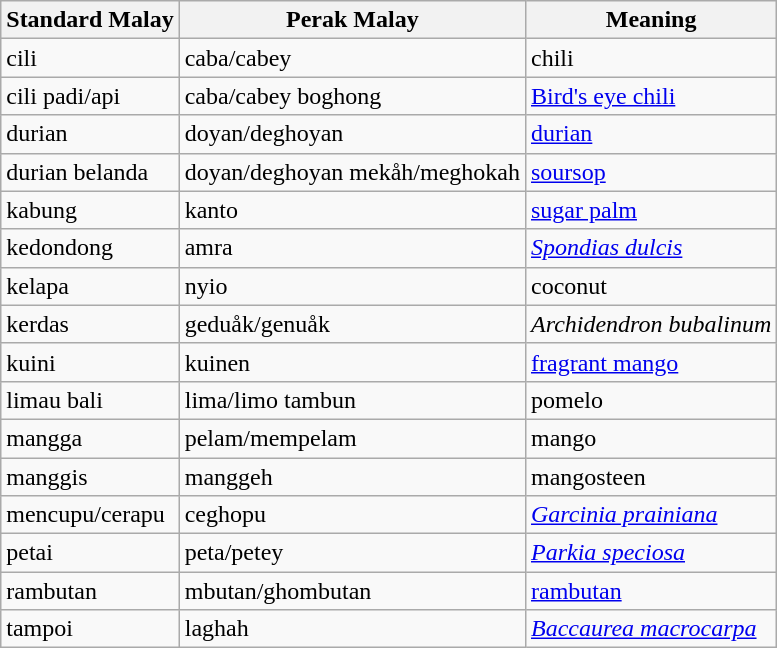<table class="wikitable">
<tr>
<th style="text-align: center;">Standard Malay</th>
<th style="text-align: center;">Perak Malay</th>
<th style="text-align: center;">Meaning</th>
</tr>
<tr>
<td>cili</td>
<td>caba/cabey</td>
<td>chili</td>
</tr>
<tr>
<td>cili padi/api</td>
<td>caba/cabey boghong</td>
<td><a href='#'>Bird's eye chili</a></td>
</tr>
<tr>
<td>durian</td>
<td>doyan/deghoyan</td>
<td><a href='#'>durian</a></td>
</tr>
<tr>
<td>durian belanda</td>
<td>doyan/deghoyan mekåh/meghokah</td>
<td><a href='#'>soursop</a></td>
</tr>
<tr>
<td>kabung</td>
<td>kanto</td>
<td><a href='#'>sugar palm</a></td>
</tr>
<tr>
<td>kedondong</td>
<td>amra</td>
<td><em><a href='#'>Spondias dulcis</a></em></td>
</tr>
<tr>
<td>kelapa</td>
<td>nyio</td>
<td>coconut</td>
</tr>
<tr>
<td>kerdas</td>
<td>geduåk/genuåk</td>
<td><em>Archidendron bubalinum</em></td>
</tr>
<tr>
<td>kuini</td>
<td>kuinen</td>
<td><a href='#'>fragrant mango</a></td>
</tr>
<tr>
<td>limau bali</td>
<td>lima/limo tambun</td>
<td>pomelo</td>
</tr>
<tr>
<td>mangga</td>
<td>pelam/mempelam</td>
<td>mango</td>
</tr>
<tr>
<td>manggis</td>
<td>manggeh</td>
<td>mangosteen</td>
</tr>
<tr>
<td>mencupu/cerapu</td>
<td>ceghopu</td>
<td><em><a href='#'>Garcinia prainiana</a></em></td>
</tr>
<tr>
<td>petai</td>
<td>peta/petey</td>
<td><em><a href='#'>Parkia speciosa</a></em></td>
</tr>
<tr>
<td>rambutan</td>
<td>mbutan/ghombutan</td>
<td><a href='#'>rambutan</a></td>
</tr>
<tr>
<td>tampoi</td>
<td>laghah</td>
<td><em><a href='#'>Baccaurea macrocarpa</a></em></td>
</tr>
</table>
